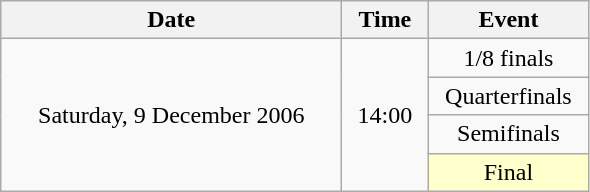<table class = "wikitable" style="text-align:center;">
<tr>
<th width=220>Date</th>
<th width=50>Time</th>
<th width=100>Event</th>
</tr>
<tr>
<td rowspan=4>Saturday, 9 December 2006</td>
<td rowspan=4>14:00</td>
<td>1/8 finals</td>
</tr>
<tr>
<td>Quarterfinals</td>
</tr>
<tr>
<td>Semifinals</td>
</tr>
<tr>
<td bgcolor=ffffcc>Final</td>
</tr>
</table>
